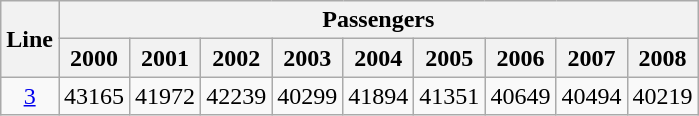<table class="wikitable" style="text-align: right;">
<tr>
<th rowspan="2">Line</th>
<th colspan="9">Passengers</th>
</tr>
<tr>
<th>2000</th>
<th>2001</th>
<th>2002</th>
<th>2003</th>
<th>2004</th>
<th>2005</th>
<th>2006</th>
<th>2007</th>
<th>2008</th>
</tr>
<tr>
<td align="center"><a href='#'>3</a></td>
<td align="right">43165</td>
<td align="right">41972</td>
<td align="right">42239</td>
<td align="right">40299</td>
<td align="right">41894</td>
<td align="right">41351</td>
<td align="right">40649</td>
<td>40494</td>
<td>40219</td>
</tr>
</table>
